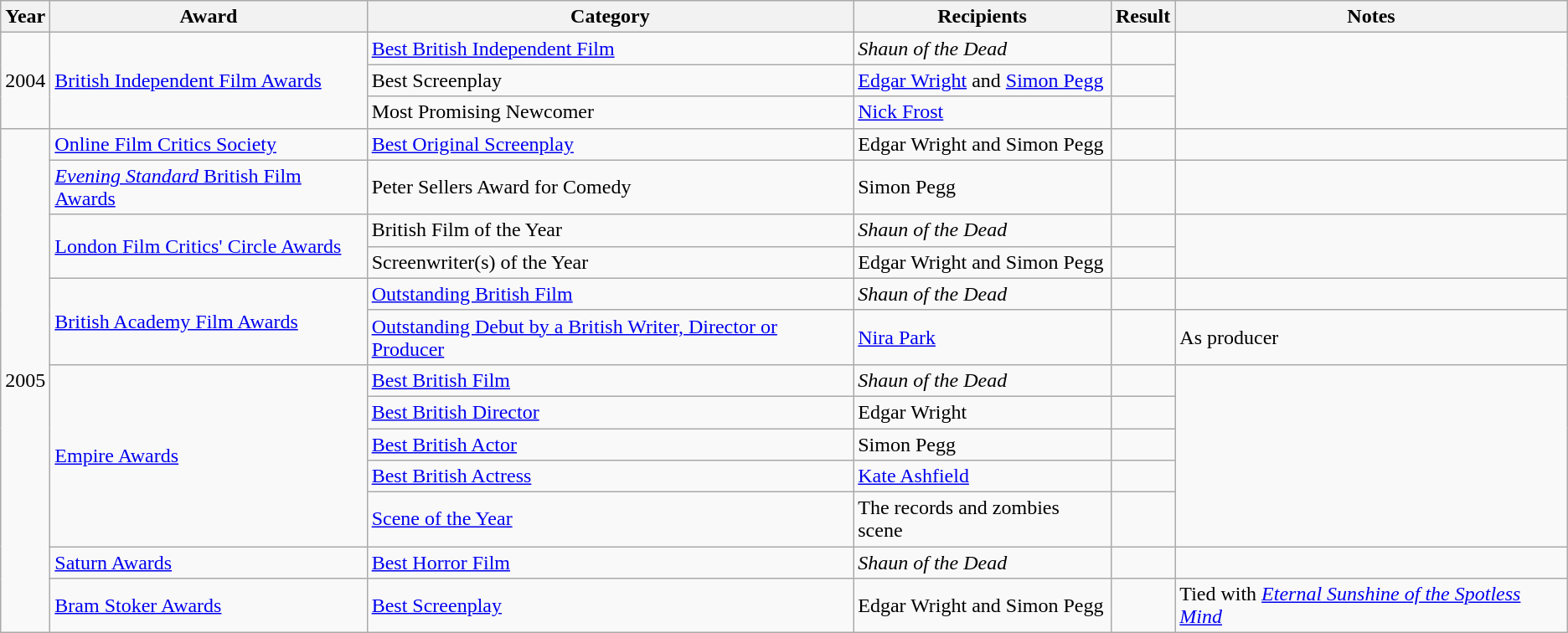<table class="wikitable sortable">
<tr>
<th scope="col">Year</th>
<th scope="col">Award</th>
<th scope="col">Category</th>
<th scope="col">Recipients</th>
<th scope="col">Result</th>
<th scope="col">Notes</th>
</tr>
<tr>
<td rowspan="3">2004</td>
<td rowspan="3"><a href='#'>British Independent Film Awards</a></td>
<td><a href='#'>Best British Independent Film</a></td>
<td><em>Shaun of the Dead</em></td>
<td></td>
<td rowspan="3"></td>
</tr>
<tr>
<td>Best Screenplay</td>
<td><a href='#'>Edgar Wright</a> and <a href='#'>Simon Pegg</a></td>
<td></td>
</tr>
<tr>
<td>Most Promising Newcomer</td>
<td><a href='#'>Nick Frost</a></td>
<td></td>
</tr>
<tr>
<td rowspan="13">2005</td>
<td><a href='#'>Online Film Critics Society</a></td>
<td><a href='#'>Best Original Screenplay</a></td>
<td>Edgar Wright and Simon Pegg</td>
<td></td>
<td></td>
</tr>
<tr>
<td><a href='#'><em>Evening Standard</em> British Film Awards</a></td>
<td>Peter Sellers Award for Comedy</td>
<td>Simon Pegg</td>
<td></td>
<td></td>
</tr>
<tr>
<td rowspan="2"><a href='#'>London Film Critics' Circle Awards</a></td>
<td>British Film of the Year</td>
<td><em>Shaun of the Dead</em></td>
<td></td>
<td rowspan="2"></td>
</tr>
<tr>
<td>Screenwriter(s) of the Year</td>
<td>Edgar Wright and Simon Pegg</td>
<td></td>
</tr>
<tr>
<td rowspan="2"><a href='#'>British Academy Film Awards</a></td>
<td><a href='#'>Outstanding British Film</a></td>
<td><em>Shaun of the Dead</em></td>
<td></td>
<td></td>
</tr>
<tr>
<td><a href='#'>Outstanding Debut by a British Writer, Director or Producer</a></td>
<td><a href='#'>Nira Park</a></td>
<td></td>
<td>As producer</td>
</tr>
<tr>
<td rowspan="5"><a href='#'>Empire Awards</a></td>
<td><a href='#'>Best British Film</a></td>
<td><em>Shaun of the Dead</em></td>
<td></td>
<td rowspan="5"></td>
</tr>
<tr>
<td><a href='#'>Best British Director</a></td>
<td>Edgar Wright</td>
<td></td>
</tr>
<tr>
<td><a href='#'>Best British Actor</a></td>
<td>Simon Pegg</td>
<td></td>
</tr>
<tr>
<td><a href='#'>Best British Actress</a></td>
<td><a href='#'>Kate Ashfield</a></td>
<td></td>
</tr>
<tr>
<td><a href='#'>Scene of the Year</a></td>
<td>The records and zombies scene</td>
<td></td>
</tr>
<tr>
<td><a href='#'>Saturn Awards</a></td>
<td><a href='#'>Best Horror Film</a></td>
<td><em>Shaun of the Dead</em></td>
<td></td>
<td></td>
</tr>
<tr>
<td><a href='#'>Bram Stoker Awards</a></td>
<td><a href='#'>Best Screenplay</a></td>
<td>Edgar Wright and Simon Pegg</td>
<td></td>
<td>Tied with <em><a href='#'>Eternal Sunshine of the Spotless Mind</a></em></td>
</tr>
</table>
